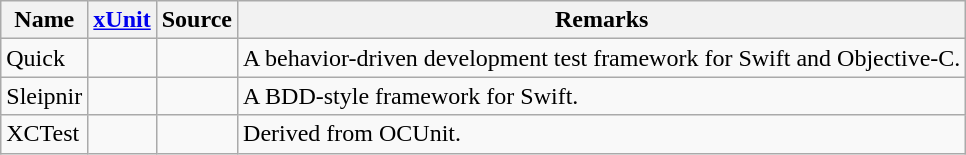<table class="wikitable sortable">
<tr>
<th>Name</th>
<th><a href='#'>xUnit</a></th>
<th>Source</th>
<th>Remarks</th>
</tr>
<tr>
<td>Quick</td>
<td></td>
<td></td>
<td>A behavior-driven development test framework for Swift and Objective-C.</td>
</tr>
<tr>
<td>Sleipnir</td>
<td></td>
<td></td>
<td>A BDD-style framework for Swift.</td>
</tr>
<tr>
<td>XCTest</td>
<td></td>
<td></td>
<td>Derived from OCUnit.</td>
</tr>
</table>
